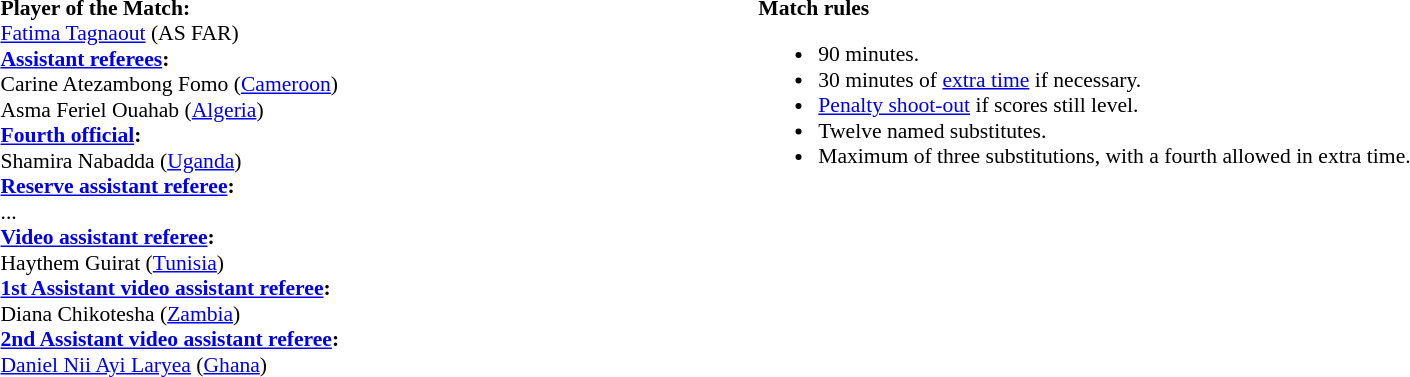<table width=100% style="font-size:90%">
<tr>
<td><br><strong>Player of the Match:</strong>
<br><a href='#'>Fatima Tagnaout</a> (AS FAR)<br><strong><a href='#'>Assistant referees</a>:</strong>
<br>Carine Atezambong Fomo (<a href='#'>Cameroon</a>)
<br>Asma Feriel Ouahab (<a href='#'>Algeria</a>)
<br><strong><a href='#'>Fourth official</a>:</strong>
<br>Shamira Nabadda (<a href='#'>Uganda</a>)
<br><strong><a href='#'>Reserve assistant referee</a>:</strong>
<br>...
<br><strong><a href='#'>Video assistant referee</a>:</strong>
<br>Haythem Guirat (<a href='#'>Tunisia</a>)
<br><strong><a href='#'>1st Assistant video assistant referee</a>:</strong>
<br> Diana Chikotesha (<a href='#'>Zambia</a>)
<br><strong><a href='#'>2nd Assistant video assistant referee</a>:</strong>
<br> <a href='#'>Daniel Nii Ayi Laryea</a> (<a href='#'>Ghana</a>)</td>
<td style="width:60%; vertical-align:top;"><br><strong>Match rules</strong><ul><li>90 minutes.</li><li>30 minutes of <a href='#'>extra time</a> if necessary.</li><li><a href='#'>Penalty shoot-out</a> if scores still level.</li><li>Twelve named substitutes.</li><li>Maximum of three substitutions, with a fourth allowed in extra time.</li></ul></td>
</tr>
</table>
